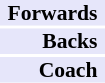<table cellpadding="0" style="border:0;font-size:90%;">
<tr>
<td style="padding:0 5px; text-align:right;" bgcolor="lavender"><strong>Forwards</strong></td>
<td style="text-align:left;"></td>
</tr>
<tr>
<td style="padding:0 5px; text-align:right;" bgcolor="lavender"><strong>Backs</strong></td>
<td style="text-align:left;"></td>
</tr>
<tr>
<td style="padding:0 5px; text-align:right;" bgcolor="lavender"><strong>Coach</strong></td>
<td style="text-align:left;"></td>
</tr>
</table>
